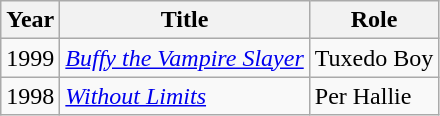<table class="wikitable">
<tr>
<th>Year</th>
<th>Title</th>
<th>Role</th>
</tr>
<tr>
<td>1999</td>
<td><em><a href='#'>Buffy the Vampire Slayer</a></em></td>
<td>Tuxedo Boy</td>
</tr>
<tr>
<td>1998</td>
<td><em><a href='#'>Without Limits</a></em></td>
<td>Per Hallie</td>
</tr>
</table>
